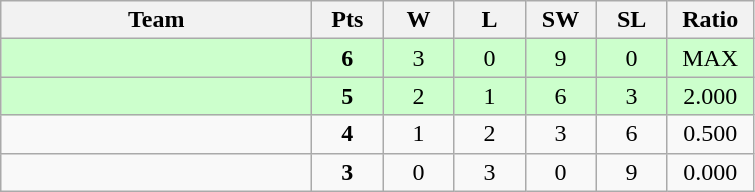<table class=wikitable style=text-align:center>
<tr>
<th width=200>Team</th>
<th width=40>Pts</th>
<th width=40>W</th>
<th width=40>L</th>
<th width=40>SW</th>
<th width=40>SL</th>
<th width=50>Ratio</th>
</tr>
<tr bgcolor="ccffcc">
<td align=left></td>
<td><strong>6</strong></td>
<td>3</td>
<td>0</td>
<td>9</td>
<td>0</td>
<td>MAX</td>
</tr>
<tr bgcolor="ccffcc">
<td align=left></td>
<td><strong>5</strong></td>
<td>2</td>
<td>1</td>
<td>6</td>
<td>3</td>
<td>2.000</td>
</tr>
<tr>
<td align=left></td>
<td><strong>4</strong></td>
<td>1</td>
<td>2</td>
<td>3</td>
<td>6</td>
<td>0.500</td>
</tr>
<tr>
<td align=left></td>
<td><strong>3</strong></td>
<td>0</td>
<td>3</td>
<td>0</td>
<td>9</td>
<td>0.000</td>
</tr>
</table>
